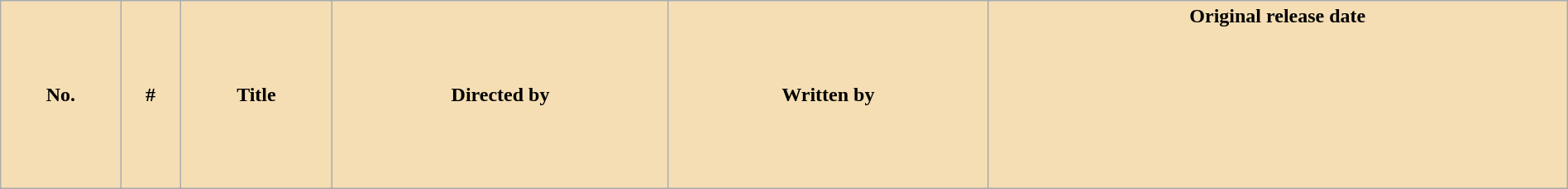<table class="wikitable plainrowheaders" style="width:100%; background:#fff;">
<tr>
<th style="background:wheat; color:#000;">No.</th>
<th style="background:wheat; color:#000;">#</th>
<th style="background:wheat; color:#000;">Title</th>
<th style="background:wheat; color:#000;">Directed by</th>
<th style="background:wheat; color:#000;">Written by</th>
<th style="background:wheat; color:#000;">Original release date<br><br><br><br><br><br><br><br></th>
</tr>
</table>
